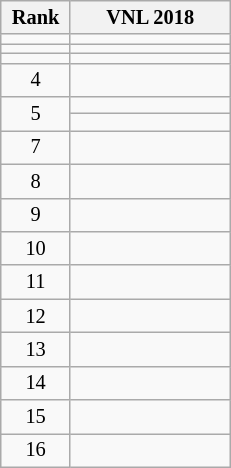<table class="wikitable sortable" style="font-size:85%; text-align:center;">
<tr>
<th width=40>Rank</th>
<th width=100>VNL 2018</th>
</tr>
<tr>
<td></td>
<td style="text-align:left;"></td>
</tr>
<tr>
<td></td>
<td style="text-align:left;"></td>
</tr>
<tr>
<td></td>
<td style="text-align:left;"></td>
</tr>
<tr>
<td>4</td>
<td style="text-align:left;"></td>
</tr>
<tr>
<td rowspan=2>5</td>
<td style="text-align:left;"></td>
</tr>
<tr>
<td style="text-align:left;"></td>
</tr>
<tr>
<td>7</td>
<td style="text-align:left;"></td>
</tr>
<tr>
<td>8</td>
<td style="text-align:left;"></td>
</tr>
<tr>
<td>9</td>
<td style="text-align:left;"></td>
</tr>
<tr>
<td>10</td>
<td style="text-align:left;"></td>
</tr>
<tr>
<td>11</td>
<td style="text-align:left;"></td>
</tr>
<tr>
<td>12</td>
<td style="text-align:left;"></td>
</tr>
<tr>
<td>13</td>
<td style="text-align:left;"></td>
</tr>
<tr>
<td>14</td>
<td style="text-align:left;"></td>
</tr>
<tr>
<td>15</td>
<td style="text-align:left;"></td>
</tr>
<tr>
<td>16</td>
<td style="text-align:left;"></td>
</tr>
</table>
